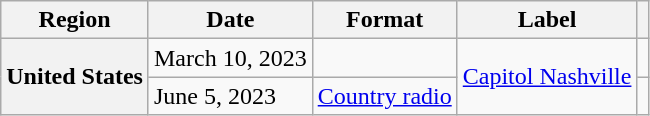<table class="wikitable plainrowheaders">
<tr>
<th scope="col">Region</th>
<th scope="col">Date</th>
<th scope="col">Format</th>
<th scope="col">Label</th>
<th scope="col"></th>
</tr>
<tr>
<th scope="row" rowspan="2">United States</th>
<td>March 10, 2023</td>
<td></td>
<td rowspan="2"><a href='#'>Capitol Nashville</a></td>
<td></td>
</tr>
<tr>
<td>June 5, 2023</td>
<td><a href='#'>Country radio</a></td>
<td></td>
</tr>
</table>
